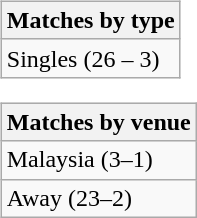<table>
<tr valign=top>
<td><br><table class=wikitable>
<tr>
<th>Matches by type</th>
</tr>
<tr>
<td>Singles (26 – 3)</td>
</tr>
</table>
<table class=wikitable>
<tr>
<th>Matches by venue</th>
</tr>
<tr>
<td>Malaysia (3–1)</td>
</tr>
<tr>
<td>Away (23–2)</td>
</tr>
</table>
</td>
</tr>
</table>
